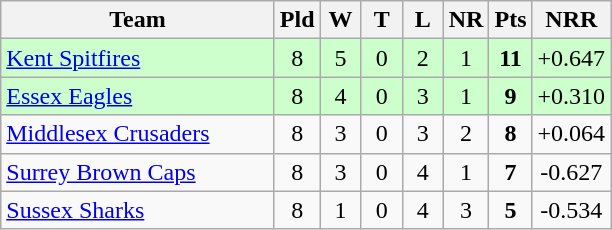<table class="wikitable" style="text-align:center;">
<tr>
<th width=175>Team</th>
<th width=20 abbr="Played">Pld</th>
<th width=20 abbr="Won">W</th>
<th width=20 abbr="Tied">T</th>
<th width=20 abbr="Lost">L</th>
<th width=20 abbr="No result">NR</th>
<th width=20 abbr="Points">Pts</th>
<th width=20 abbr="Net run rate">NRR</th>
</tr>
<tr style="background:#ccffcc;">
<td style="text-align:left;"><a href='#'>Kent Spitfires</a></td>
<td>8</td>
<td>5</td>
<td>0</td>
<td>2</td>
<td>1</td>
<td><strong>11</strong></td>
<td>+0.647</td>
</tr>
<tr style="background:#ccffcc;">
<td style="text-align:left;"><a href='#'>Essex Eagles</a></td>
<td>8</td>
<td>4</td>
<td>0</td>
<td>3</td>
<td>1</td>
<td><strong>9</strong></td>
<td>+0.310</td>
</tr>
<tr style="background:#f9f9f9;">
<td style="text-align:left;"><a href='#'>Middlesex Crusaders</a></td>
<td>8</td>
<td>3</td>
<td>0</td>
<td>3</td>
<td>2</td>
<td><strong>8</strong></td>
<td>+0.064</td>
</tr>
<tr style="background:#f9f9f9;">
<td style="text-align:left;"><a href='#'>Surrey Brown Caps</a></td>
<td>8</td>
<td>3</td>
<td>0</td>
<td>4</td>
<td>1</td>
<td><strong>7</strong></td>
<td>-0.627</td>
</tr>
<tr style="background:#f9f9f9;">
<td style="text-align:left;"><a href='#'>Sussex Sharks</a></td>
<td>8</td>
<td>1</td>
<td>0</td>
<td>4</td>
<td>3</td>
<td><strong>5</strong></td>
<td>-0.534</td>
</tr>
</table>
